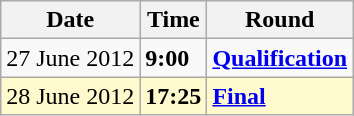<table class="wikitable">
<tr>
<th>Date</th>
<th>Time</th>
<th>Round</th>
</tr>
<tr>
<td>27 June 2012</td>
<td><strong>9:00</strong></td>
<td><strong><a href='#'>Qualification</a></strong></td>
</tr>
<tr style=background:lemonchiffon>
<td>28 June 2012</td>
<td><strong>17:25</strong></td>
<td><strong><a href='#'>Final</a></strong></td>
</tr>
</table>
